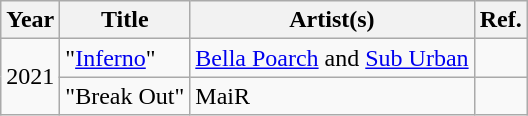<table class="wikitable sortable">
<tr>
<th>Year</th>
<th>Title</th>
<th>Artist(s)</th>
<th class="unsortable">Ref.</th>
</tr>
<tr>
<td rowspan="2">2021</td>
<td>"<a href='#'>Inferno</a>"</td>
<td><a href='#'>Bella Poarch</a> and <a href='#'>Sub Urban</a></td>
<td align="center"></td>
</tr>
<tr>
<td>"Break Out"</td>
<td>MaiR</td>
<td align="center"></td>
</tr>
</table>
